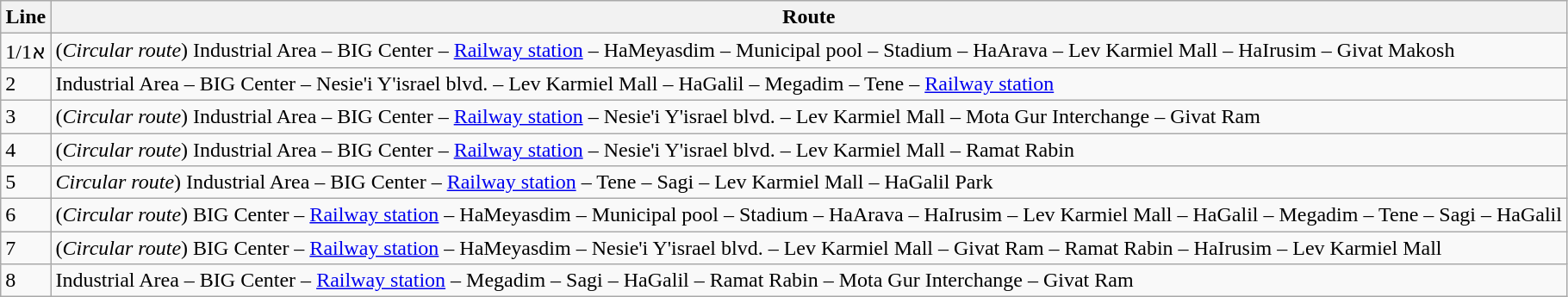<table class="wikitable">
<tr>
<th>Line</th>
<th>Route</th>
</tr>
<tr>
<td>1/1א</td>
<td>(<em>Circular route</em>) Industrial Area – BIG Center – <a href='#'>Railway station</a> – HaMeyasdim – Municipal pool – Stadium – HaArava – Lev Karmiel Mall – HaIrusim – Givat Makosh</td>
</tr>
<tr>
<td>2</td>
<td>Industrial Area – BIG Center – Nesie'i Y'israel blvd. – Lev Karmiel Mall – HaGalil – Megadim – Tene – <a href='#'>Railway station</a></td>
</tr>
<tr>
<td>3</td>
<td>(<em>Circular route</em>) Industrial Area – BIG Center – <a href='#'>Railway station</a> – Nesie'i Y'israel blvd. – Lev Karmiel Mall – Mota Gur Interchange – Givat Ram</td>
</tr>
<tr>
<td>4</td>
<td>(<em>Circular route</em>) Industrial Area – BIG Center – <a href='#'>Railway station</a> – Nesie'i Y'israel blvd. – Lev Karmiel Mall – Ramat Rabin</td>
</tr>
<tr>
<td>5</td>
<td><em>Circular route</em>) Industrial Area – BIG Center – <a href='#'>Railway station</a> – Tene – Sagi – Lev Karmiel Mall – HaGalil Park</td>
</tr>
<tr>
<td>6</td>
<td>(<em>Circular route</em>) BIG Center – <a href='#'>Railway station</a> – HaMeyasdim – Municipal pool – Stadium – HaArava – HaIrusim – Lev Karmiel Mall – HaGalil – Megadim – Tene – Sagi – HaGalil</td>
</tr>
<tr>
<td>7</td>
<td>(<em>Circular route</em>) BIG Center – <a href='#'>Railway station</a> – HaMeyasdim – Nesie'i Y'israel blvd. – Lev Karmiel Mall – Givat Ram – Ramat Rabin – HaIrusim – Lev Karmiel Mall</td>
</tr>
<tr>
<td>8</td>
<td>Industrial Area – BIG Center – <a href='#'>Railway station</a> – Megadim – Sagi – HaGalil – Ramat Rabin – Mota Gur Interchange – Givat Ram</td>
</tr>
</table>
